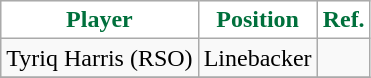<table class="wikitable sortable sortable" style="text-align: center">
<tr align=center>
<th style="background: white; color: #00703C">Player</th>
<th style="background: white; color: #00703C">Position</th>
<th style="background: white; color: #00703C" class="unsortable">Ref.</th>
</tr>
<tr>
<td>Tyriq Harris (RSO)</td>
<td>Linebacker</td>
<td></td>
</tr>
<tr>
</tr>
</table>
